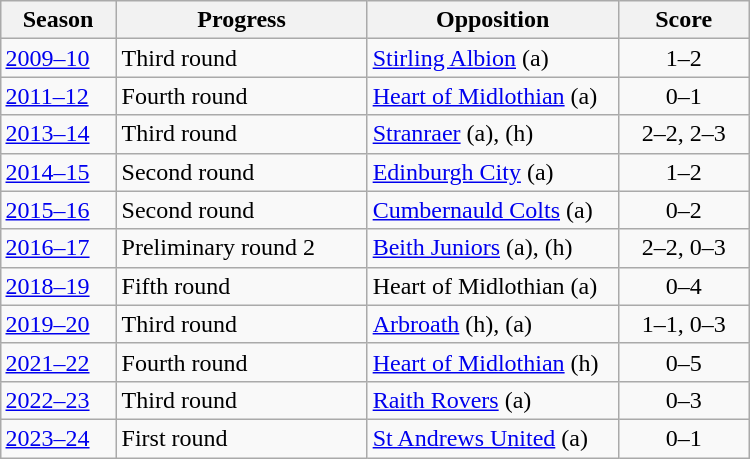<table class="wikitable" style="text-align:left;margin-left:1em;float:right">
<tr>
<th width=70>Season</th>
<th width=160>Progress</th>
<th width=160>Opposition</th>
<th width=80>Score</th>
</tr>
<tr>
<td><a href='#'>2009–10</a></td>
<td>Third round</td>
<td><a href='#'>Stirling Albion</a> (a)</td>
<td align=center>1–2</td>
</tr>
<tr>
<td><a href='#'>2011–12</a></td>
<td>Fourth round</td>
<td><a href='#'>Heart of Midlothian</a> (a)</td>
<td align=center>0–1</td>
</tr>
<tr>
<td><a href='#'>2013–14</a></td>
<td>Third round</td>
<td><a href='#'>Stranraer</a> (a), (h)</td>
<td align=center>2–2, 2–3</td>
</tr>
<tr>
<td><a href='#'>2014–15</a></td>
<td>Second round</td>
<td><a href='#'>Edinburgh City</a> (a)</td>
<td align=center>1–2</td>
</tr>
<tr>
<td><a href='#'>2015–16</a></td>
<td>Second round</td>
<td><a href='#'>Cumbernauld Colts</a> (a)</td>
<td align=center>0–2</td>
</tr>
<tr>
<td><a href='#'>2016–17</a></td>
<td>Preliminary round 2</td>
<td><a href='#'>Beith Juniors</a> (a), (h)</td>
<td align=center>2–2, 0–3</td>
</tr>
<tr>
<td><a href='#'>2018–19</a></td>
<td>Fifth round</td>
<td>Heart of Midlothian (a)</td>
<td align=center>0–4</td>
</tr>
<tr>
<td><a href='#'>2019–20</a></td>
<td>Third round</td>
<td><a href='#'>Arbroath</a> (h), (a)</td>
<td align=center>1–1, 0–3</td>
</tr>
<tr>
<td><a href='#'>2021–22</a></td>
<td>Fourth round</td>
<td><a href='#'>Heart of Midlothian</a> (h)</td>
<td align=center>0–5</td>
</tr>
<tr>
<td><a href='#'>2022–23</a></td>
<td>Third round</td>
<td><a href='#'>Raith Rovers</a> (a)</td>
<td align=center>0–3</td>
</tr>
<tr>
<td><a href='#'>2023–24</a></td>
<td>First round</td>
<td><a href='#'>St Andrews United</a> (a)</td>
<td align=center>0–1</td>
</tr>
</table>
